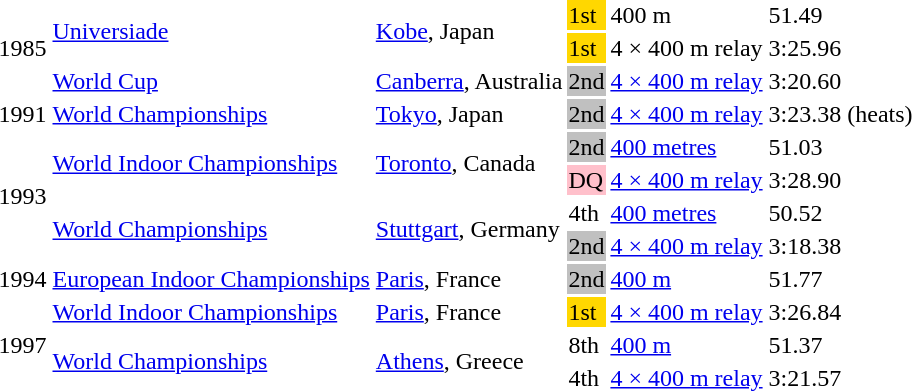<table>
<tr>
<td rowspan=3>1985</td>
<td rowspan=2><a href='#'>Universiade</a></td>
<td rowspan=2><a href='#'>Kobe</a>, Japan</td>
<td bgcolor=gold>1st</td>
<td>400 m</td>
<td>51.49</td>
</tr>
<tr>
<td bgcolor=gold>1st</td>
<td>4 × 400 m relay</td>
<td>3:25.96</td>
</tr>
<tr>
<td><a href='#'>World Cup</a></td>
<td><a href='#'>Canberra</a>, Australia</td>
<td bgcolor=silver>2nd</td>
<td><a href='#'>4 × 400 m relay</a></td>
<td>3:20.60</td>
</tr>
<tr>
<td>1991</td>
<td><a href='#'>World Championships</a></td>
<td><a href='#'>Tokyo</a>, Japan</td>
<td bgcolor="silver">2nd</td>
<td><a href='#'>4 × 400 m relay</a></td>
<td>3:23.38 (heats)</td>
</tr>
<tr>
<td rowspan=4>1993</td>
<td rowspan=2><a href='#'>World Indoor Championships</a></td>
<td rowspan=2><a href='#'>Toronto</a>, Canada</td>
<td bgcolor="silver">2nd</td>
<td><a href='#'>400 metres</a></td>
<td>51.03 </td>
</tr>
<tr>
<td bgcolor=pink>DQ</td>
<td><a href='#'>4 × 400 m relay</a></td>
<td>3:28.90</td>
</tr>
<tr>
<td rowspan=2><a href='#'>World Championships</a></td>
<td rowspan=2><a href='#'>Stuttgart</a>, Germany</td>
<td>4th</td>
<td><a href='#'>400 metres</a></td>
<td>50.52</td>
</tr>
<tr>
<td bgcolor="silver">2nd</td>
<td><a href='#'>4 × 400 m relay</a></td>
<td>3:18.38 </td>
</tr>
<tr>
<td>1994</td>
<td><a href='#'>European Indoor Championships</a></td>
<td><a href='#'>Paris</a>, France</td>
<td bgcolor=silver>2nd</td>
<td><a href='#'>400 m</a></td>
<td>51.77</td>
</tr>
<tr>
<td rowspan=3>1997</td>
<td><a href='#'>World Indoor Championships</a></td>
<td><a href='#'>Paris</a>, France</td>
<td bgcolor="gold">1st</td>
<td><a href='#'>4 × 400 m relay</a></td>
<td>3:26.84 </td>
</tr>
<tr>
<td rowspan=2><a href='#'>World Championships</a></td>
<td rowspan=2><a href='#'>Athens</a>, Greece</td>
<td>8th</td>
<td><a href='#'>400 m</a></td>
<td>51.37</td>
</tr>
<tr>
<td>4th</td>
<td><a href='#'>4 × 400 m relay</a></td>
<td>3:21.57</td>
</tr>
</table>
